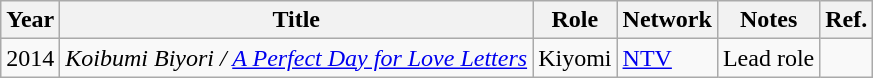<table class="wikitable">
<tr>
<th>Year</th>
<th>Title</th>
<th>Role</th>
<th>Network</th>
<th>Notes</th>
<th>Ref.</th>
</tr>
<tr>
<td>2014</td>
<td><em>Koibumi Biyori / <a href='#'>A Perfect Day for Love Letters</a></em></td>
<td>Kiyomi</td>
<td><a href='#'>NTV</a></td>
<td>Lead role</td>
<td></td>
</tr>
</table>
